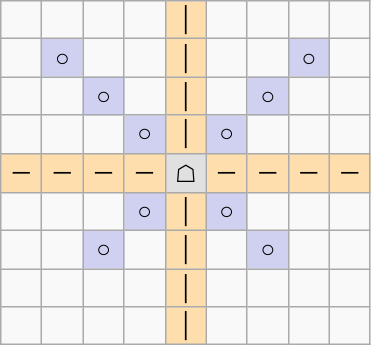<table border="1" class="wikitable">
<tr align=center>
<td width="20"> </td>
<td width="20"> </td>
<td width="20"> </td>
<td width="20"> </td>
<td width="20" style="background:#ffdead;">│</td>
<td width="20"> </td>
<td width="20"> </td>
<td width="20"> </td>
<td width="20"> </td>
</tr>
<tr align=center>
<td> </td>
<td style="background:#d0d0f0;">○</td>
<td> </td>
<td> </td>
<td style="background:#ffdead;">│</td>
<td> </td>
<td> </td>
<td style="background:#d0d0f0;">○</td>
<td> </td>
</tr>
<tr align=center>
<td> </td>
<td> </td>
<td style="background:#d0d0f0;">○</td>
<td> </td>
<td style="background:#ffdead;">│</td>
<td> </td>
<td style="background:#d0d0f0;">○</td>
<td> </td>
<td> </td>
</tr>
<tr align=center>
<td> </td>
<td> </td>
<td> </td>
<td style="background:#d0d0f0;">○</td>
<td style="background:#ffdead;">│</td>
<td style="background:#d0d0f0;">○</td>
<td> </td>
<td> </td>
<td> </td>
</tr>
<tr align=center>
<td style="background:#ffdead;">─</td>
<td style="background:#ffdead;">─</td>
<td style="background:#ffdead;">─</td>
<td style="background:#ffdead;">─</td>
<td style="background:#e0e0e0;">☖</td>
<td style="background:#ffdead;">─</td>
<td style="background:#ffdead;">─</td>
<td style="background:#ffdead;">─</td>
<td style="background:#ffdead;">─</td>
</tr>
<tr align=center>
<td> </td>
<td> </td>
<td> </td>
<td style="background:#d0d0f0;">○</td>
<td style="background:#ffdead;">│</td>
<td style="background:#d0d0f0;">○</td>
<td> </td>
<td> </td>
<td> </td>
</tr>
<tr align=center>
<td> </td>
<td> </td>
<td style="background:#d0d0f0;">○</td>
<td> </td>
<td style="background:#ffdead;">│</td>
<td> </td>
<td style="background:#d0d0f0;">○</td>
<td> </td>
<td> </td>
</tr>
<tr align=center>
<td> </td>
<td> </td>
<td> </td>
<td> </td>
<td style="background:#ffdead;">│</td>
<td> </td>
<td> </td>
<td> </td>
<td> </td>
</tr>
<tr align=center>
<td> </td>
<td> </td>
<td> </td>
<td> </td>
<td style="background:#ffdead;">│</td>
<td> </td>
<td> </td>
<td> </td>
<td> </td>
</tr>
</table>
